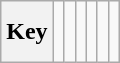<table class="wikitable" style="height:2.6em">
<tr>
<th>Key</th>
<td> </td>
<td> </td>
<td></td>
<td></td>
<td></td>
<td></td>
</tr>
</table>
